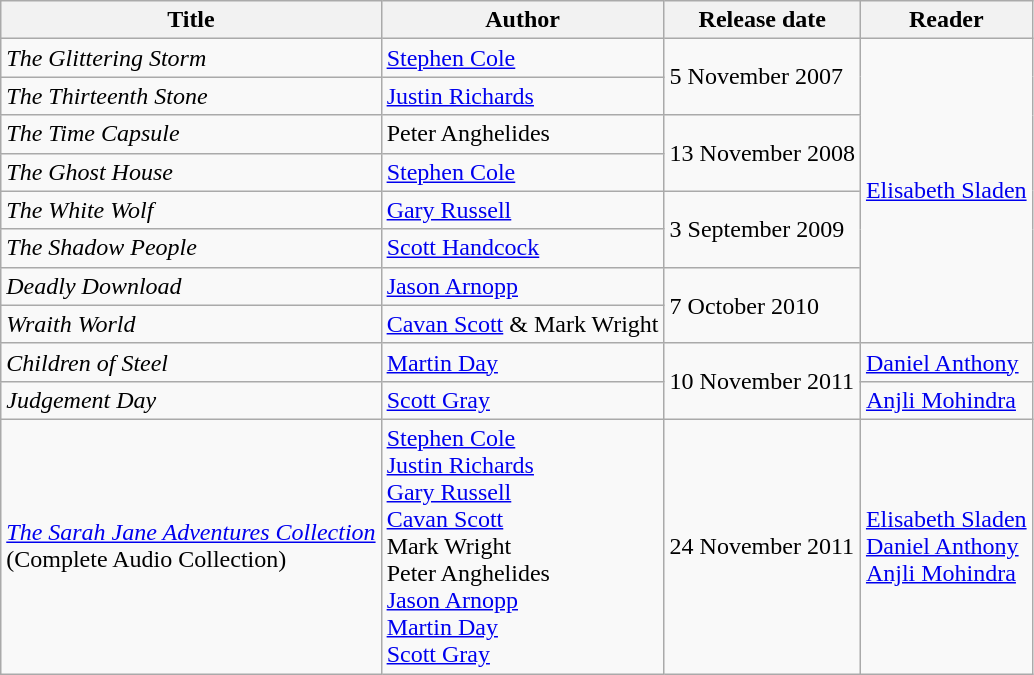<table class="wikitable">
<tr>
<th>Title</th>
<th>Author</th>
<th>Release date</th>
<th>Reader</th>
</tr>
<tr>
<td><em>The Glittering Storm</em></td>
<td><a href='#'>Stephen Cole</a></td>
<td rowspan=2>5 November 2007</td>
<td rowspan=8><a href='#'>Elisabeth Sladen</a></td>
</tr>
<tr>
<td><em>The Thirteenth Stone</em></td>
<td><a href='#'>Justin Richards</a></td>
</tr>
<tr>
<td><em>The Time Capsule</em></td>
<td>Peter Anghelides</td>
<td rowspan=2>13 November 2008</td>
</tr>
<tr>
<td><em>The Ghost House</em></td>
<td><a href='#'>Stephen Cole</a></td>
</tr>
<tr>
<td><em>The White Wolf</em></td>
<td><a href='#'>Gary Russell</a></td>
<td rowspan=2>3 September 2009</td>
</tr>
<tr>
<td><em>The Shadow People</em></td>
<td><a href='#'>Scott Handcock</a></td>
</tr>
<tr>
<td><em>Deadly Download</em></td>
<td><a href='#'>Jason Arnopp</a></td>
<td rowspan=2>7 October 2010</td>
</tr>
<tr>
<td><em>Wraith World</em></td>
<td><a href='#'>Cavan Scott</a> & Mark Wright</td>
</tr>
<tr>
<td><em>Children of Steel</em></td>
<td><a href='#'>Martin Day</a></td>
<td rowspan=2>10 November 2011</td>
<td><a href='#'>Daniel Anthony</a></td>
</tr>
<tr>
<td><em>Judgement Day</em></td>
<td><a href='#'>Scott Gray</a></td>
<td><a href='#'>Anjli Mohindra</a></td>
</tr>
<tr>
<td><em><a href='#'>The Sarah Jane Adventures Collection</a></em><br>(Complete Audio Collection)</td>
<td><a href='#'>Stephen Cole</a><br> <a href='#'>Justin Richards</a><br><a href='#'>Gary Russell</a><br><a href='#'>Cavan Scott</a><br>Mark Wright<br> Peter Anghelides<br><a href='#'>Jason Arnopp</a><br><a href='#'>Martin Day</a><br><a href='#'>Scott Gray</a></td>
<td>24 November 2011</td>
<td><a href='#'>Elisabeth Sladen</a><br><a href='#'>Daniel Anthony</a><br><a href='#'>Anjli Mohindra</a></td>
</tr>
</table>
